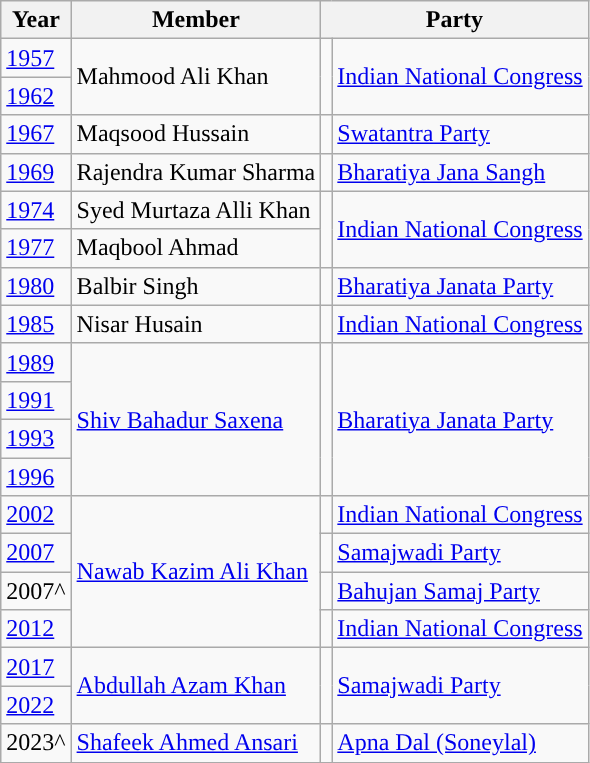<table class="wikitable">
<tr>
<th>Year</th>
<th>Member</th>
<th colspan="2">Party</th>
</tr>
<tr>
<td><a href='#'>1957</a></td>
<td rowspan="2">Mahmood Ali Khan</td>
<td rowspan="2" style="background-color: "></td>
<td rowspan="2"><a href='#'>Indian National Congress</a></td>
</tr>
<tr>
<td><a href='#'>1962</a></td>
</tr>
<tr>
<td><a href='#'>1967</a></td>
<td>Maqsood Hussain</td>
<td style="background-color: "></td>
<td><a href='#'>Swatantra Party</a></td>
</tr>
<tr>
<td><a href='#'>1969</a></td>
<td>Rajendra Kumar Sharma</td>
<td style="background-color: "></td>
<td><a href='#'>Bharatiya Jana Sangh</a></td>
</tr>
<tr>
<td><a href='#'>1974</a></td>
<td>Syed Murtaza Alli Khan</td>
<td rowspan="2" style="background-color: "></td>
<td rowspan="2"><a href='#'>Indian National Congress</a></td>
</tr>
<tr>
<td><a href='#'>1977</a></td>
<td>Maqbool Ahmad</td>
</tr>
<tr>
<td><a href='#'>1980</a></td>
<td>Balbir Singh</td>
<td style="background-color: "></td>
<td><a href='#'>Bharatiya Janata Party</a></td>
</tr>
<tr>
<td><a href='#'>1985</a></td>
<td>Nisar Husain</td>
<td style="background-color: "></td>
<td><a href='#'>Indian National Congress</a></td>
</tr>
<tr>
<td><a href='#'>1989</a></td>
<td rowspan="4"><a href='#'>Shiv Bahadur Saxena</a></td>
<td rowspan="4" style="background-color: "></td>
<td rowspan="4"><a href='#'>Bharatiya Janata Party</a></td>
</tr>
<tr>
<td><a href='#'>1991</a></td>
</tr>
<tr>
<td><a href='#'>1993</a></td>
</tr>
<tr>
<td><a href='#'>1996</a></td>
</tr>
<tr>
<td><a href='#'>2002</a></td>
<td rowspan="4"><a href='#'>Nawab Kazim Ali Khan</a></td>
<td style="background-color: "></td>
<td><a href='#'>Indian National Congress</a></td>
</tr>
<tr>
<td><a href='#'>2007</a></td>
<td style="background-color: "></td>
<td><a href='#'>Samajwadi Party</a></td>
</tr>
<tr>
<td>2007^</td>
<td style="background-color: "></td>
<td><a href='#'>Bahujan Samaj Party</a></td>
</tr>
<tr>
<td><a href='#'>2012</a></td>
<td style="background-color: "></td>
<td><a href='#'>Indian National Congress</a></td>
</tr>
<tr>
<td><a href='#'>2017</a></td>
<td rowspan="2"><a href='#'>Abdullah Azam Khan</a></td>
<td rowspan="2" style="background-color: "></td>
<td rowspan="2"><a href='#'>Samajwadi Party</a></td>
</tr>
<tr>
<td><a href='#'>2022</a></td>
</tr>
<tr>
<td>2023^</td>
<td><a href='#'>Shafeek Ahmed Ansari</a></td>
<td style="background-color: "></td>
<td><a href='#'>Apna Dal (Soneylal)</a></td>
</tr>
</table>
